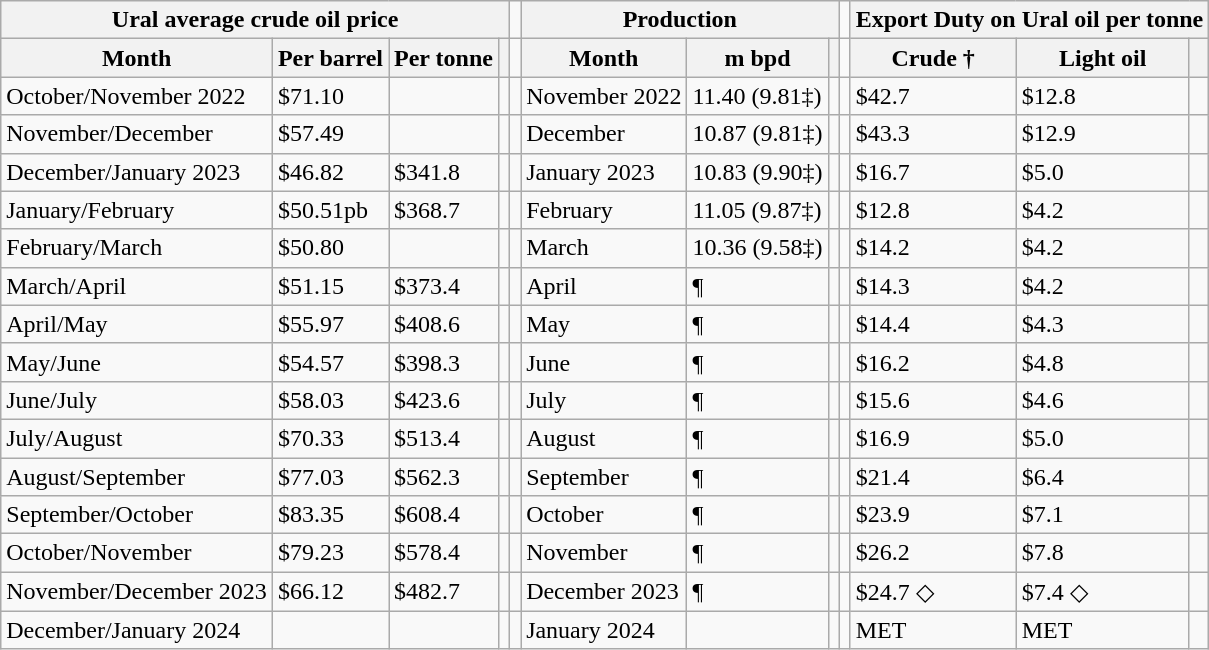<table class= "wikitable" align="center">
<tr>
<th colspan=4>Ural average crude oil price</th>
<td></td>
<th colspan=3>Production</th>
<td></td>
<th colspan=3>Export Duty on Ural oil per tonne</th>
</tr>
<tr>
<th>Month</th>
<th>Per barrel</th>
<th>Per tonne</th>
<th></th>
<td></td>
<th>Month</th>
<th>m bpd</th>
<th></th>
<td></td>
<th>Crude †</th>
<th>Light oil</th>
<th></th>
</tr>
<tr>
<td>October/November 2022</td>
<td>$71.10</td>
<td></td>
<td></td>
<td></td>
<td>November 2022</td>
<td>11.40 (9.81‡)</td>
<td></td>
<td></td>
<td>$42.7</td>
<td>$12.8</td>
<td></td>
</tr>
<tr>
<td>November/December</td>
<td>$57.49</td>
<td></td>
<td></td>
<td></td>
<td>December</td>
<td>10.87 (9.81‡)</td>
<td></td>
<td></td>
<td>$43.3</td>
<td>$12.9</td>
<td></td>
</tr>
<tr>
<td>December/January 2023</td>
<td>$46.82</td>
<td>$341.8</td>
<td></td>
<td></td>
<td>January 2023</td>
<td>10.83 (9.90‡)</td>
<td></td>
<td></td>
<td>$16.7</td>
<td>$5.0</td>
<td></td>
</tr>
<tr>
<td>January/February</td>
<td>$50.51pb</td>
<td>$368.7</td>
<td></td>
<td></td>
<td>February</td>
<td>11.05 (9.87‡)</td>
<td></td>
<td></td>
<td>$12.8</td>
<td>$4.2</td>
<td></td>
</tr>
<tr>
<td>February/March</td>
<td>$50.80</td>
<td></td>
<td></td>
<td></td>
<td>March</td>
<td>10.36 (9.58‡)</td>
<td></td>
<td></td>
<td>$14.2</td>
<td>$4.2</td>
<td></td>
</tr>
<tr>
<td>March/April</td>
<td>$51.15</td>
<td>$373.4</td>
<td></td>
<td></td>
<td>April</td>
<td>¶</td>
<td></td>
<td></td>
<td>$14.3</td>
<td>$4.2</td>
<td></td>
</tr>
<tr>
<td>April/May</td>
<td>$55.97</td>
<td>$408.6</td>
<td></td>
<td></td>
<td>May</td>
<td>¶</td>
<td></td>
<td></td>
<td>$14.4</td>
<td>$4.3</td>
<td></td>
</tr>
<tr>
<td>May/June</td>
<td>$54.57</td>
<td>$398.3</td>
<td></td>
<td></td>
<td>June</td>
<td>¶</td>
<td></td>
<td></td>
<td>$16.2</td>
<td>$4.8</td>
<td></td>
</tr>
<tr>
<td>June/July</td>
<td>$58.03</td>
<td>$423.6</td>
<td></td>
<td></td>
<td>July</td>
<td>¶</td>
<td></td>
<td></td>
<td>$15.6</td>
<td>$4.6</td>
<td></td>
</tr>
<tr>
<td>July/August</td>
<td>$70.33</td>
<td>$513.4</td>
<td></td>
<td></td>
<td>August</td>
<td>¶</td>
<td></td>
<td></td>
<td>$16.9</td>
<td>$5.0</td>
<td></td>
</tr>
<tr>
<td>August/September</td>
<td>$77.03</td>
<td>$562.3</td>
<td></td>
<td></td>
<td>September</td>
<td>¶</td>
<td></td>
<td></td>
<td>$21.4</td>
<td>$6.4</td>
<td></td>
</tr>
<tr>
<td>September/October</td>
<td>$83.35</td>
<td>$608.4</td>
<td></td>
<td></td>
<td>October</td>
<td>¶</td>
<td></td>
<td></td>
<td>$23.9</td>
<td>$7.1</td>
<td></td>
</tr>
<tr>
<td>October/November</td>
<td>$79.23</td>
<td>$578.4</td>
<td></td>
<td></td>
<td>November</td>
<td>¶</td>
<td></td>
<td></td>
<td>$26.2</td>
<td>$7.8</td>
<td></td>
</tr>
<tr>
<td>November/December 2023</td>
<td>$66.12</td>
<td>$482.7</td>
<td></td>
<td></td>
<td>December 2023</td>
<td>¶</td>
<td></td>
<td></td>
<td>$24.7 ◇</td>
<td>$7.4 ◇</td>
<td></td>
</tr>
<tr>
<td>December/January 2024</td>
<td></td>
<td></td>
<td></td>
<td></td>
<td>January 2024</td>
<td></td>
<td></td>
<td></td>
<td>MET</td>
<td>MET</td>
<td></td>
</tr>
</table>
